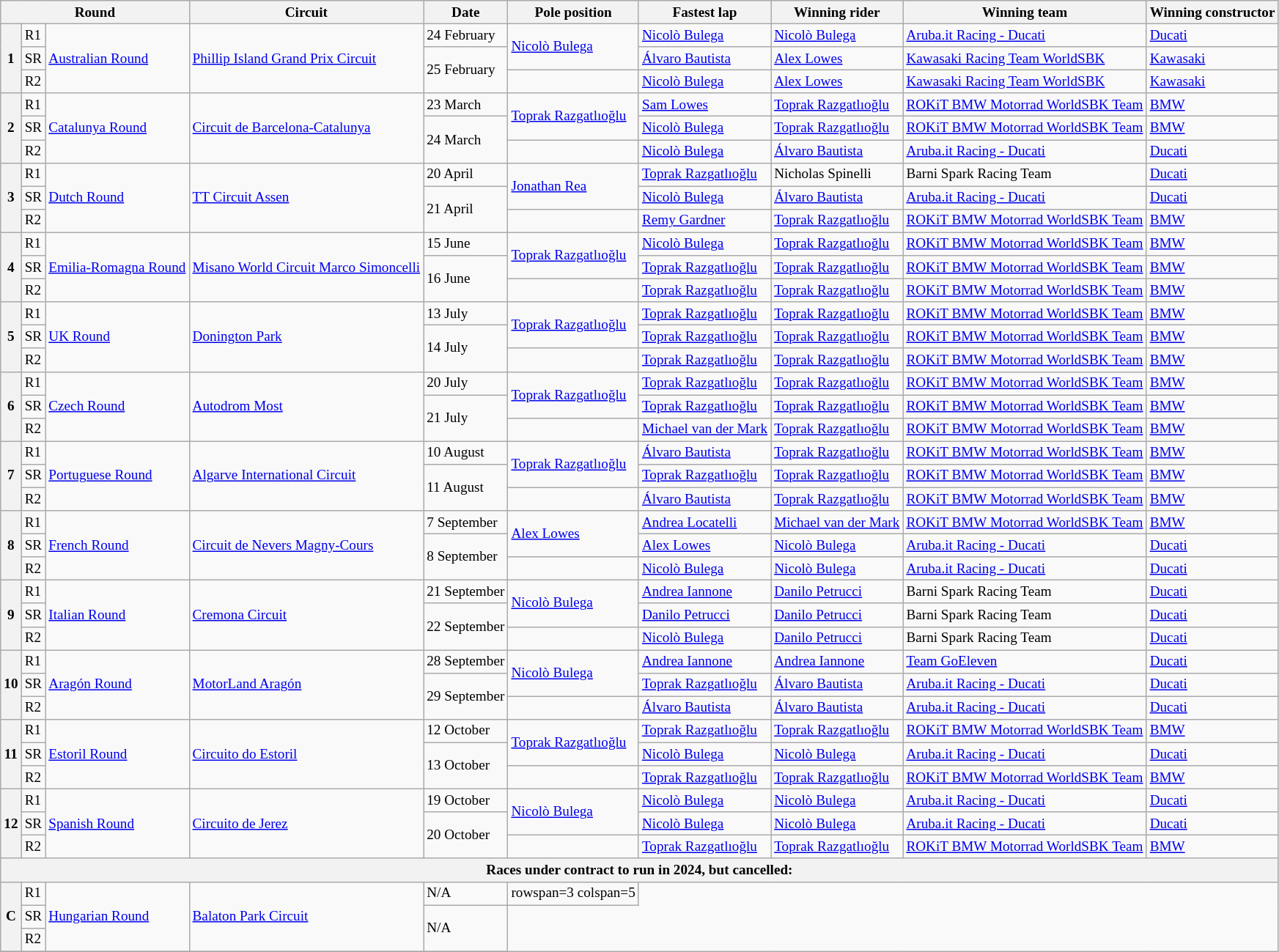<table class="wikitable" style="font-size: 80%;">
<tr>
<th scope="col" colspan="3">Round</th>
<th scope="col">Circuit</th>
<th scope="col">Date</th>
<th scope="col">Pole position</th>
<th scope="col">Fastest lap</th>
<th scope="col">Winning rider</th>
<th scope="col">Winning team</th>
<th scope="col" style="white-space:nowrap">Winning constructor</th>
</tr>
<tr>
<th scope="row" rowspan="3">1</th>
<td>R1</td>
<td rowspan="3"> <a href='#'>Australian Round</a></td>
<td rowspan="3"><a href='#'>Phillip Island Grand Prix Circuit</a></td>
<td>24 February</td>
<td rowspan="2"> <a href='#'>Nicolò Bulega</a></td>
<td> <a href='#'>Nicolò Bulega</a></td>
<td> <a href='#'>Nicolò Bulega</a></td>
<td><a href='#'>Aruba.it Racing - Ducati</a></td>
<td> <a href='#'>Ducati</a></td>
</tr>
<tr>
<td>SR</td>
<td rowspan="2">25 February</td>
<td> <a href='#'>Álvaro Bautista</a></td>
<td> <a href='#'>Alex Lowes</a></td>
<td><a href='#'>Kawasaki Racing Team WorldSBK</a></td>
<td> <a href='#'>Kawasaki</a></td>
</tr>
<tr>
<td>R2</td>
<td></td>
<td> <a href='#'>Nicolò Bulega</a></td>
<td> <a href='#'>Alex Lowes</a></td>
<td><a href='#'>Kawasaki Racing Team WorldSBK</a></td>
<td> <a href='#'>Kawasaki</a></td>
</tr>
<tr>
<th scope="row" rowspan="3">2</th>
<td>R1</td>
<td rowspan="3"> <a href='#'>Catalunya Round</a></td>
<td rowspan="3"><a href='#'>Circuit de Barcelona-Catalunya</a></td>
<td>23 March</td>
<td rowspan="2" style="white-space:nowrap"> <a href='#'>Toprak Razgatlıoğlu</a></td>
<td> <a href='#'>Sam Lowes</a></td>
<td> <a href='#'>Toprak Razgatlıoğlu</a></td>
<td style="white-space:nowrap"><a href='#'>ROKiT BMW Motorrad WorldSBK Team</a></td>
<td> <a href='#'>BMW</a></td>
</tr>
<tr>
<td>SR</td>
<td rowspan="2">24 March</td>
<td> <a href='#'>Nicolò Bulega</a></td>
<td> <a href='#'>Toprak Razgatlıoğlu</a></td>
<td><a href='#'>ROKiT BMW Motorrad WorldSBK Team</a></td>
<td> <a href='#'>BMW</a></td>
</tr>
<tr>
<td>R2</td>
<td></td>
<td> <a href='#'>Nicolò Bulega</a></td>
<td> <a href='#'>Álvaro Bautista</a></td>
<td><a href='#'>Aruba.it Racing - Ducati</a></td>
<td> <a href='#'>Ducati</a></td>
</tr>
<tr>
<th rowspan="3">3</th>
<td>R1</td>
<td rowspan="3"> <a href='#'>Dutch Round</a></td>
<td rowspan="3"><a href='#'>TT Circuit Assen</a></td>
<td>20 April</td>
<td rowspan="2"> <a href='#'>Jonathan Rea</a></td>
<td> <a href='#'>Toprak Razgatlıoğlu</a></td>
<td> Nicholas Spinelli</td>
<td>Barni Spark Racing Team</td>
<td> <a href='#'>Ducati</a></td>
</tr>
<tr>
<td>SR</td>
<td rowspan="2">21 April</td>
<td> <a href='#'>Nicolò Bulega</a></td>
<td> <a href='#'>Álvaro Bautista</a></td>
<td><a href='#'>Aruba.it Racing - Ducati</a></td>
<td> <a href='#'>Ducati</a></td>
</tr>
<tr>
<td>R2</td>
<td></td>
<td> <a href='#'>Remy Gardner</a></td>
<td> <a href='#'>Toprak Razgatlıoğlu</a></td>
<td><a href='#'>ROKiT BMW Motorrad WorldSBK Team</a></td>
<td> <a href='#'>BMW</a></td>
</tr>
<tr>
<th rowspan="3">4</th>
<td>R1</td>
<td rowspan="3" style="white-space:nowrap"> <a href='#'>Emilia-Romagna Round</a></td>
<td rowspan="3" style="white-space:nowrap"><a href='#'>Misano World Circuit Marco Simoncelli</a></td>
<td>15 June</td>
<td rowspan="2"> <a href='#'>Toprak Razgatlıoğlu</a></td>
<td> <a href='#'>Nicolò Bulega</a></td>
<td> <a href='#'>Toprak Razgatlıoğlu</a></td>
<td><a href='#'>ROKiT BMW Motorrad WorldSBK Team</a></td>
<td> <a href='#'>BMW</a></td>
</tr>
<tr>
<td>SR</td>
<td rowspan="2">16 June</td>
<td> <a href='#'>Toprak Razgatlıoğlu</a></td>
<td> <a href='#'>Toprak Razgatlıoğlu</a></td>
<td><a href='#'>ROKiT BMW Motorrad WorldSBK Team</a></td>
<td> <a href='#'>BMW</a></td>
</tr>
<tr>
<td>R2</td>
<td></td>
<td> <a href='#'>Toprak Razgatlıoğlu</a></td>
<td> <a href='#'>Toprak Razgatlıoğlu</a></td>
<td><a href='#'>ROKiT BMW Motorrad WorldSBK Team</a></td>
<td> <a href='#'>BMW</a></td>
</tr>
<tr>
<th rowspan="3">5</th>
<td>R1</td>
<td rowspan="3"> <a href='#'>UK Round</a></td>
<td rowspan="3"><a href='#'>Donington Park</a></td>
<td>13 July</td>
<td rowspan="2"> <a href='#'>Toprak Razgatlıoğlu</a></td>
<td> <a href='#'>Toprak Razgatlıoğlu</a></td>
<td> <a href='#'>Toprak Razgatlıoğlu</a></td>
<td><a href='#'>ROKiT BMW Motorrad WorldSBK Team</a></td>
<td> <a href='#'>BMW</a></td>
</tr>
<tr>
<td>SR</td>
<td rowspan="2">14 July</td>
<td> <a href='#'>Toprak Razgatlıoğlu</a></td>
<td> <a href='#'>Toprak Razgatlıoğlu</a></td>
<td><a href='#'>ROKiT BMW Motorrad WorldSBK Team</a></td>
<td> <a href='#'>BMW</a></td>
</tr>
<tr>
<td>R2</td>
<td></td>
<td> <a href='#'>Toprak Razgatlıoğlu</a></td>
<td> <a href='#'>Toprak Razgatlıoğlu</a></td>
<td><a href='#'>ROKiT BMW Motorrad WorldSBK Team</a></td>
<td> <a href='#'>BMW</a></td>
</tr>
<tr>
<th rowspan="3">6</th>
<td>R1</td>
<td rowspan="3"> <a href='#'>Czech Round</a></td>
<td rowspan="3"><a href='#'>Autodrom Most</a></td>
<td>20 July</td>
<td rowspan="2"> <a href='#'>Toprak Razgatlıoğlu</a></td>
<td> <a href='#'>Toprak Razgatlıoğlu</a></td>
<td> <a href='#'>Toprak Razgatlıoğlu</a></td>
<td><a href='#'>ROKiT BMW Motorrad WorldSBK Team</a></td>
<td> <a href='#'>BMW</a></td>
</tr>
<tr>
<td>SR</td>
<td rowspan="2">21 July</td>
<td> <a href='#'>Toprak Razgatlıoğlu</a></td>
<td> <a href='#'>Toprak Razgatlıoğlu</a></td>
<td><a href='#'>ROKiT BMW Motorrad WorldSBK Team</a></td>
<td> <a href='#'>BMW</a></td>
</tr>
<tr>
<td>R2</td>
<td></td>
<td style="white-space:nowrap"> <a href='#'>Michael van der Mark</a></td>
<td> <a href='#'>Toprak Razgatlıoğlu</a></td>
<td><a href='#'>ROKiT BMW Motorrad WorldSBK Team</a></td>
<td> <a href='#'>BMW</a></td>
</tr>
<tr>
<th rowspan="3">7</th>
<td>R1</td>
<td rowspan="3"> <a href='#'>Portuguese Round</a></td>
<td rowspan="3"><a href='#'>Algarve International Circuit</a></td>
<td>10 August</td>
<td rowspan="2"> <a href='#'>Toprak Razgatlıoğlu</a></td>
<td> <a href='#'>Álvaro Bautista</a></td>
<td> <a href='#'>Toprak Razgatlıoğlu</a></td>
<td><a href='#'>ROKiT BMW Motorrad WorldSBK Team</a></td>
<td> <a href='#'>BMW</a></td>
</tr>
<tr>
<td>SR</td>
<td rowspan="2">11 August</td>
<td> <a href='#'>Toprak Razgatlıoğlu</a></td>
<td> <a href='#'>Toprak Razgatlıoğlu</a></td>
<td><a href='#'>ROKiT BMW Motorrad WorldSBK Team</a></td>
<td> <a href='#'>BMW</a></td>
</tr>
<tr>
<td>R2</td>
<td></td>
<td> <a href='#'>Álvaro Bautista</a></td>
<td> <a href='#'>Toprak Razgatlıoğlu</a></td>
<td><a href='#'>ROKiT BMW Motorrad WorldSBK Team</a></td>
<td> <a href='#'>BMW</a></td>
</tr>
<tr>
<th rowspan="3">8</th>
<td>R1</td>
<td rowspan="3"> <a href='#'>French Round</a></td>
<td rowspan="3"><a href='#'>Circuit de Nevers Magny-Cours</a></td>
<td>7 September</td>
<td rowspan="2"> <a href='#'>Alex Lowes</a></td>
<td> <a href='#'>Andrea Locatelli</a></td>
<td style="white-space:nowrap"> <a href='#'>Michael van der Mark</a></td>
<td><a href='#'>ROKiT BMW Motorrad WorldSBK Team</a></td>
<td> <a href='#'>BMW</a></td>
</tr>
<tr>
<td>SR</td>
<td rowspan="2">8 September</td>
<td> <a href='#'>Alex Lowes</a></td>
<td> <a href='#'>Nicolò Bulega</a></td>
<td><a href='#'>Aruba.it Racing - Ducati</a></td>
<td> <a href='#'>Ducati</a></td>
</tr>
<tr>
<td>R2</td>
<td></td>
<td> <a href='#'>Nicolò Bulega</a></td>
<td> <a href='#'>Nicolò Bulega</a></td>
<td><a href='#'>Aruba.it Racing - Ducati</a></td>
<td> <a href='#'>Ducati</a></td>
</tr>
<tr>
<th rowspan="3">9</th>
<td>R1</td>
<td rowspan="3"> <a href='#'>Italian Round</a></td>
<td rowspan="3"><a href='#'>Cremona Circuit</a></td>
<td>21 September</td>
<td rowspan="2"> <a href='#'>Nicolò Bulega</a></td>
<td> <a href='#'>Andrea Iannone</a></td>
<td> <a href='#'>Danilo Petrucci</a></td>
<td>Barni Spark Racing Team</td>
<td> <a href='#'>Ducati</a></td>
</tr>
<tr>
<td>SR</td>
<td rowspan="2">22 September</td>
<td> <a href='#'>Danilo Petrucci</a></td>
<td> <a href='#'>Danilo Petrucci</a></td>
<td>Barni Spark Racing Team</td>
<td> <a href='#'>Ducati</a></td>
</tr>
<tr>
<td>R2</td>
<td></td>
<td> <a href='#'>Nicolò Bulega</a></td>
<td> <a href='#'>Danilo Petrucci</a></td>
<td>Barni Spark Racing Team</td>
<td> <a href='#'>Ducati</a></td>
</tr>
<tr>
<th rowspan="3">10</th>
<td>R1</td>
<td rowspan="3"> <a href='#'>Aragón Round</a></td>
<td rowspan="3"><a href='#'>MotorLand Aragón</a></td>
<td nowrap>28 September</td>
<td rowspan="2"> <a href='#'>Nicolò Bulega</a></td>
<td> <a href='#'>Andrea Iannone</a></td>
<td> <a href='#'>Andrea Iannone</a></td>
<td><a href='#'>Team GoEleven</a></td>
<td> <a href='#'>Ducati</a></td>
</tr>
<tr>
<td>SR</td>
<td rowspan="2">29 September</td>
<td> <a href='#'>Toprak Razgatlıoğlu</a></td>
<td> <a href='#'>Álvaro Bautista</a></td>
<td><a href='#'>Aruba.it Racing - Ducati</a></td>
<td> <a href='#'>Ducati</a></td>
</tr>
<tr>
<td>R2</td>
<td></td>
<td> <a href='#'>Álvaro Bautista</a></td>
<td> <a href='#'>Álvaro Bautista</a></td>
<td><a href='#'>Aruba.it Racing - Ducati</a></td>
<td> <a href='#'>Ducati</a></td>
</tr>
<tr>
<th rowspan="3">11</th>
<td>R1</td>
<td rowspan="3"> <a href='#'>Estoril Round</a></td>
<td rowspan="3"><a href='#'>Circuito do Estoril</a></td>
<td>12 October</td>
<td rowspan="2"> <a href='#'>Toprak Razgatlıoğlu</a></td>
<td> <a href='#'>Toprak Razgatlıoğlu</a></td>
<td> <a href='#'>Toprak Razgatlıoğlu</a></td>
<td><a href='#'>ROKiT BMW Motorrad WorldSBK Team</a></td>
<td> <a href='#'>BMW</a></td>
</tr>
<tr>
<td>SR</td>
<td rowspan="2" style="white-space:nowrap">13 October</td>
<td> <a href='#'>Nicolò Bulega</a></td>
<td> <a href='#'>Nicolò Bulega</a></td>
<td><a href='#'>Aruba.it Racing - Ducati</a></td>
<td> <a href='#'>Ducati</a></td>
</tr>
<tr>
<td>R2</td>
<td></td>
<td> <a href='#'>Toprak Razgatlıoğlu</a></td>
<td> <a href='#'>Toprak Razgatlıoğlu</a></td>
<td><a href='#'>ROKiT BMW Motorrad WorldSBK Team</a></td>
<td> <a href='#'>BMW</a></td>
</tr>
<tr>
<th rowspan="3">12</th>
<td>R1</td>
<td rowspan="3"> <a href='#'>Spanish Round</a></td>
<td rowspan="3"><a href='#'>Circuito de Jerez</a></td>
<td>19 October</td>
<td rowspan="2"> <a href='#'>Nicolò Bulega</a></td>
<td> <a href='#'>Nicolò Bulega</a></td>
<td> <a href='#'>Nicolò Bulega</a></td>
<td><a href='#'>Aruba.it Racing - Ducati</a></td>
<td> <a href='#'>Ducati</a></td>
</tr>
<tr>
<td>SR</td>
<td rowspan="2">20 October</td>
<td> <a href='#'>Nicolò Bulega</a></td>
<td> <a href='#'>Nicolò Bulega</a></td>
<td><a href='#'>Aruba.it Racing - Ducati</a></td>
<td> <a href='#'>Ducati</a></td>
</tr>
<tr>
<td>R2</td>
<td></td>
<td> <a href='#'>Toprak Razgatlıoğlu</a></td>
<td> <a href='#'>Toprak Razgatlıoğlu</a></td>
<td><a href='#'>ROKiT BMW Motorrad WorldSBK Team</a></td>
<td> <a href='#'>BMW</a></td>
</tr>
<tr>
<th colspan=10>Races under contract to run in 2024, but cancelled:</th>
</tr>
<tr>
<th rowspan=3>C</th>
<td>R1</td>
<td rowspan=3> <a href='#'>Hungarian Round</a></td>
<td rowspan=3><a href='#'>Balaton Park Circuit</a></td>
<td>N/A</td>
<td>rowspan=3 colspan=5 </td>
</tr>
<tr>
<td>SR</td>
<td rowspan=2>N/A</td>
</tr>
<tr>
<td>R2</td>
</tr>
<tr>
</tr>
</table>
